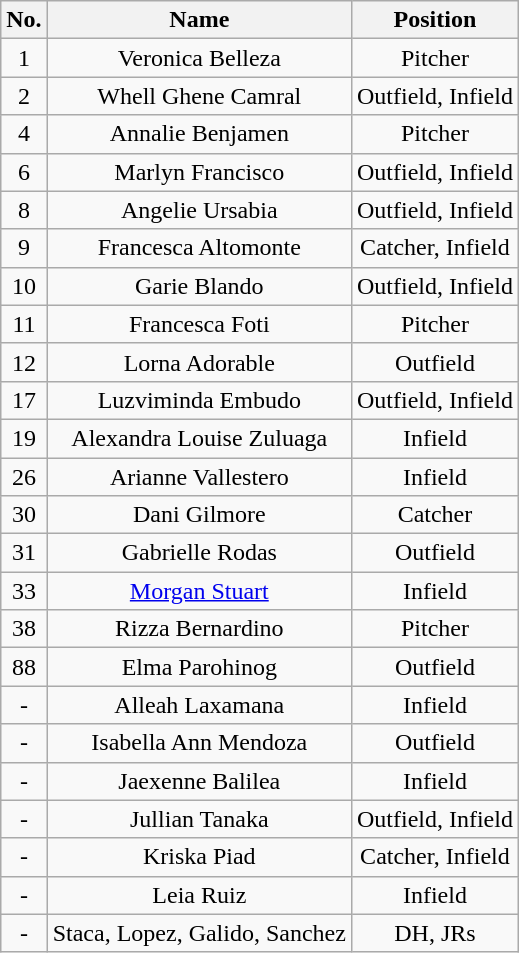<table class="wikitable sortable" style="text-align:center;">
<tr USA National Softball Team Roster>
<th>No.</th>
<th>Name</th>
<th>Position</th>
</tr>
<tr>
<td>1</td>
<td>Veronica Belleza</td>
<td>Pitcher</td>
</tr>
<tr>
<td>2</td>
<td>Whell Ghene Camral</td>
<td>Outfield, Infield</td>
</tr>
<tr>
<td>4</td>
<td>Annalie Benjamen</td>
<td>Pitcher</td>
</tr>
<tr>
<td>6</td>
<td>Marlyn Francisco</td>
<td>Outfield, Infield</td>
</tr>
<tr>
<td>8</td>
<td>Angelie Ursabia</td>
<td>Outfield, Infield</td>
</tr>
<tr>
<td>9</td>
<td>Francesca Altomonte</td>
<td>Catcher, Infield</td>
</tr>
<tr>
<td>10</td>
<td>Garie Blando</td>
<td>Outfield, Infield</td>
</tr>
<tr>
<td>11</td>
<td>Francesca Foti</td>
<td>Pitcher</td>
</tr>
<tr>
<td>12</td>
<td>Lorna Adorable</td>
<td>Outfield</td>
</tr>
<tr>
<td>17</td>
<td>Luzviminda Embudo</td>
<td>Outfield, Infield</td>
</tr>
<tr>
<td>19</td>
<td>Alexandra Louise Zuluaga</td>
<td>Infield</td>
</tr>
<tr>
<td>26</td>
<td>Arianne Vallestero</td>
<td>Infield</td>
</tr>
<tr>
<td>30</td>
<td>Dani Gilmore</td>
<td>Catcher</td>
</tr>
<tr>
<td>31</td>
<td>Gabrielle Rodas</td>
<td>Outfield</td>
</tr>
<tr>
<td>33</td>
<td><a href='#'>Morgan Stuart</a></td>
<td>Infield</td>
</tr>
<tr>
<td>38</td>
<td>Rizza Bernardino</td>
<td>Pitcher</td>
</tr>
<tr>
<td>88</td>
<td>Elma Parohinog</td>
<td>Outfield</td>
</tr>
<tr>
<td>-</td>
<td>Alleah Laxamana</td>
<td>Infield</td>
</tr>
<tr>
<td>-</td>
<td>Isabella Ann Mendoza</td>
<td>Outfield</td>
</tr>
<tr>
<td>-</td>
<td>Jaexenne Balilea</td>
<td>Infield</td>
</tr>
<tr>
<td>-</td>
<td>Jullian Tanaka</td>
<td>Outfield, Infield</td>
</tr>
<tr>
<td>-</td>
<td>Kriska Piad</td>
<td>Catcher, Infield</td>
</tr>
<tr>
<td>-</td>
<td>Leia Ruiz</td>
<td>Infield</td>
</tr>
<tr>
<td>-</td>
<td>Staca, Lopez, Galido, Sanchez</td>
<td>DH, JRs</td>
</tr>
</table>
